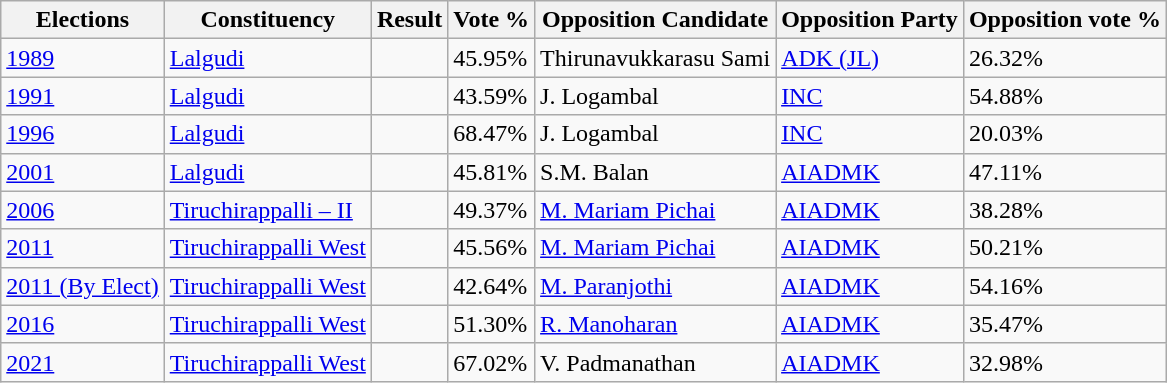<table class="sortable wikitable">
<tr>
<th>Elections</th>
<th>Constituency</th>
<th>Result</th>
<th>Vote %</th>
<th>Opposition Candidate</th>
<th>Opposition Party</th>
<th>Opposition vote %</th>
</tr>
<tr>
<td><a href='#'>1989</a></td>
<td><a href='#'>Lalgudi</a></td>
<td></td>
<td>45.95%</td>
<td>Thirunavukkarasu Sami</td>
<td><a href='#'>ADK (JL)</a></td>
<td>26.32%</td>
</tr>
<tr>
<td><a href='#'>1991</a></td>
<td><a href='#'>Lalgudi</a></td>
<td></td>
<td>43.59%</td>
<td>J. Logambal</td>
<td><a href='#'>INC</a></td>
<td>54.88%</td>
</tr>
<tr>
<td><a href='#'>1996</a></td>
<td><a href='#'>Lalgudi</a></td>
<td></td>
<td>68.47%</td>
<td>J. Logambal</td>
<td><a href='#'>INC</a></td>
<td>20.03%</td>
</tr>
<tr>
<td><a href='#'>2001</a></td>
<td><a href='#'>Lalgudi</a></td>
<td></td>
<td>45.81%</td>
<td>S.M. Balan</td>
<td><a href='#'>AIADMK</a></td>
<td>47.11%</td>
</tr>
<tr>
<td><a href='#'>2006</a></td>
<td><a href='#'>Tiruchirappalli – II</a></td>
<td></td>
<td>49.37%</td>
<td><a href='#'>M. Mariam Pichai</a></td>
<td><a href='#'>AIADMK</a></td>
<td>38.28%</td>
</tr>
<tr>
<td><a href='#'>2011</a></td>
<td><a href='#'>Tiruchirappalli West</a></td>
<td></td>
<td>45.56%</td>
<td><a href='#'>M. Mariam Pichai</a></td>
<td><a href='#'>AIADMK</a></td>
<td>50.21%</td>
</tr>
<tr>
<td><a href='#'>2011 (By Elect)</a></td>
<td><a href='#'>Tiruchirappalli West</a></td>
<td></td>
<td>42.64%</td>
<td><a href='#'>M. Paranjothi</a></td>
<td><a href='#'>AIADMK</a></td>
<td>54.16%</td>
</tr>
<tr>
<td><a href='#'>2016</a></td>
<td><a href='#'>Tiruchirappalli West</a></td>
<td></td>
<td>51.30%</td>
<td><a href='#'>R. Manoharan</a></td>
<td><a href='#'>AIADMK</a></td>
<td>35.47%</td>
</tr>
<tr>
<td><a href='#'>2021</a></td>
<td><a href='#'>Tiruchirappalli West</a></td>
<td></td>
<td>67.02%</td>
<td>V. Padmanathan</td>
<td><a href='#'>AIADMK</a></td>
<td>32.98%</td>
</tr>
</table>
